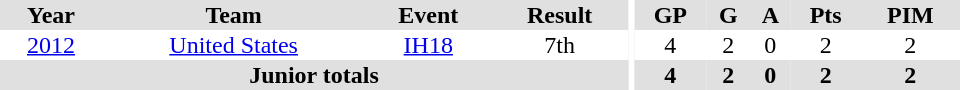<table border="0" cellpadding="1" cellspacing="0" ID="Table3" style="text-align:center; width:40em">
<tr ALIGN="center" bgcolor="#e0e0e0">
<th>Year</th>
<th>Team</th>
<th>Event</th>
<th>Result</th>
<th rowspan="99" bgcolor="#ffffff"></th>
<th>GP</th>
<th>G</th>
<th>A</th>
<th>Pts</th>
<th>PIM</th>
</tr>
<tr>
<td><a href='#'>2012</a></td>
<td><a href='#'>United States</a></td>
<td><a href='#'>IH18</a></td>
<td>7th</td>
<td>4</td>
<td>2</td>
<td>0</td>
<td>2</td>
<td>2</td>
</tr>
<tr bgcolor="#e0e0e0">
<th colspan="4">Junior totals</th>
<th>4</th>
<th>2</th>
<th>0</th>
<th>2</th>
<th>2</th>
</tr>
</table>
